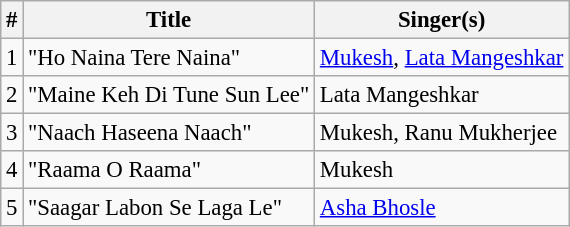<table class="wikitable" style="font-size:95%;">
<tr>
<th>#</th>
<th>Title</th>
<th>Singer(s)</th>
</tr>
<tr>
<td>1</td>
<td>"Ho Naina Tere Naina"</td>
<td><a href='#'>Mukesh</a>, <a href='#'>Lata Mangeshkar</a></td>
</tr>
<tr>
<td>2</td>
<td>"Maine Keh Di Tune Sun Lee"</td>
<td>Lata Mangeshkar</td>
</tr>
<tr>
<td>3</td>
<td>"Naach Haseena Naach"</td>
<td>Mukesh, Ranu Mukherjee</td>
</tr>
<tr>
<td>4</td>
<td>"Raama O Raama"</td>
<td>Mukesh</td>
</tr>
<tr>
<td>5</td>
<td>"Saagar Labon Se Laga Le"</td>
<td><a href='#'>Asha Bhosle</a></td>
</tr>
</table>
